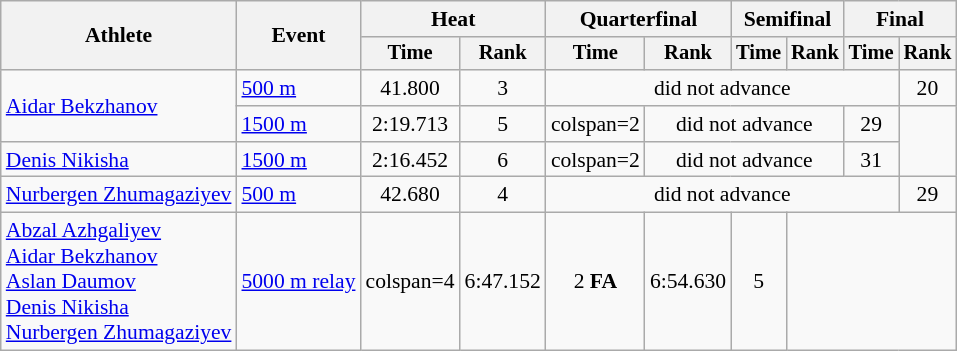<table class="wikitable" style="font-size:90%">
<tr>
<th rowspan=2>Athlete</th>
<th rowspan=2>Event</th>
<th colspan=2>Heat</th>
<th colspan=2>Quarterfinal</th>
<th colspan=2>Semifinal</th>
<th colspan=2>Final</th>
</tr>
<tr style="font-size:95%">
<th>Time</th>
<th>Rank</th>
<th>Time</th>
<th>Rank</th>
<th>Time</th>
<th>Rank</th>
<th>Time</th>
<th>Rank</th>
</tr>
<tr align=center>
<td align=left rowspan=2><a href='#'>Aidar Bekzhanov</a></td>
<td align=left><a href='#'>500 m</a></td>
<td>41.800</td>
<td>3</td>
<td colspan=5>did not advance</td>
<td>20</td>
</tr>
<tr align=center>
<td align=left><a href='#'>1500 m</a></td>
<td>2:19.713</td>
<td>5</td>
<td>colspan=2 </td>
<td colspan=3>did not advance</td>
<td>29</td>
</tr>
<tr align=center>
<td align=left><a href='#'>Denis Nikisha</a></td>
<td align=left><a href='#'>1500 m</a></td>
<td>2:16.452</td>
<td>6</td>
<td>colspan=2 </td>
<td colspan=3>did not advance</td>
<td>31</td>
</tr>
<tr align=center>
<td align=left><a href='#'>Nurbergen Zhumagaziyev</a></td>
<td align=left><a href='#'>500 m</a></td>
<td>42.680</td>
<td>4</td>
<td colspan=5>did not advance</td>
<td>29</td>
</tr>
<tr align=center>
<td align=left><a href='#'>Abzal Azhgaliyev</a><br><a href='#'>Aidar Bekzhanov</a><br><a href='#'>Aslan Daumov</a><br><a href='#'>Denis Nikisha</a><br><a href='#'>Nurbergen Zhumagaziyev</a></td>
<td align=left><a href='#'>5000 m relay</a></td>
<td>colspan=4 </td>
<td>6:47.152</td>
<td>2 <strong>FA</strong></td>
<td>6:54.630</td>
<td>5</td>
</tr>
</table>
